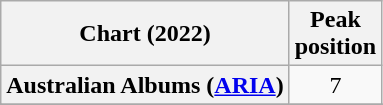<table class="wikitable sortable plainrowheaders" style="text-align:center">
<tr>
<th scope="col">Chart (2022)</th>
<th scope="col">Peak<br>position</th>
</tr>
<tr>
<th scope="row">Australian Albums (<a href='#'>ARIA</a>)</th>
<td>7</td>
</tr>
<tr>
</tr>
<tr>
</tr>
<tr>
</tr>
<tr>
</tr>
</table>
